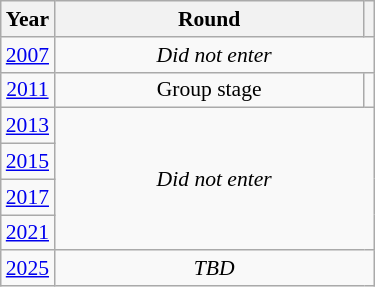<table class="wikitable" style="text-align: center; font-size:90%">
<tr>
<th>Year</th>
<th style="width:200px">Round</th>
<th></th>
</tr>
<tr>
<td><a href='#'>2007</a></td>
<td colspan="2"><em>Did not enter</em></td>
</tr>
<tr>
<td><a href='#'>2011</a></td>
<td>Group stage</td>
<td></td>
</tr>
<tr>
<td><a href='#'>2013</a></td>
<td colspan="2" rowspan="4"><em>Did not enter</em></td>
</tr>
<tr>
<td><a href='#'>2015</a></td>
</tr>
<tr>
<td><a href='#'>2017</a></td>
</tr>
<tr>
<td><a href='#'>2021</a></td>
</tr>
<tr>
<td><a href='#'>2025</a></td>
<td colspan="2"><em>TBD</em></td>
</tr>
</table>
